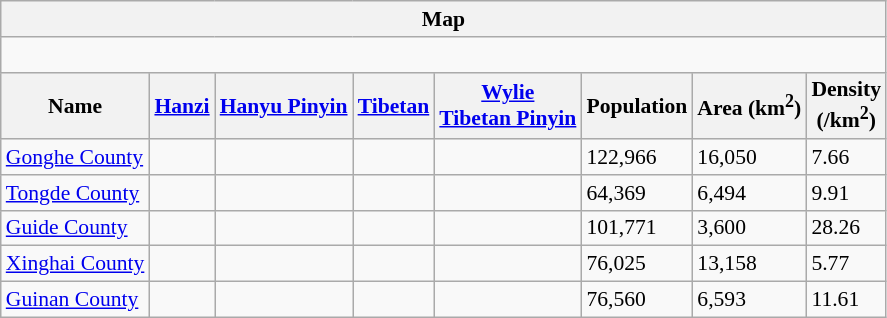<table class="wikitable"  style="font-size:90%;" align=center>
<tr>
<th colspan="9" align="center">Map</th>
</tr>
<tr>
<td colspan="9" align="center"><div><br> 






</div></td>
</tr>
<tr>
<th>Name</th>
<th><a href='#'>Hanzi</a></th>
<th><a href='#'>Hanyu Pinyin</a></th>
<th><a href='#'>Tibetan</a></th>
<th><a href='#'>Wylie</a><br><a href='#'>Tibetan Pinyin</a></th>
<th>Population<br></th>
<th>Area (km<sup>2</sup>)</th>
<th>Density<br>(/km<sup>2</sup>)</th>
</tr>
<tr>
<td><a href='#'>Gonghe County</a></td>
<td></td>
<td></td>
<td></td>
<td><br></td>
<td>122,966</td>
<td>16,050</td>
<td>7.66</td>
</tr>
<tr>
<td><a href='#'>Tongde County</a></td>
<td></td>
<td></td>
<td></td>
<td><br></td>
<td>64,369</td>
<td>6,494</td>
<td>9.91</td>
</tr>
<tr>
<td><a href='#'>Guide County</a></td>
<td></td>
<td></td>
<td></td>
<td><br></td>
<td>101,771</td>
<td>3,600</td>
<td>28.26</td>
</tr>
<tr>
<td><a href='#'>Xinghai County</a></td>
<td></td>
<td></td>
<td></td>
<td><br></td>
<td>76,025</td>
<td>13,158</td>
<td>5.77</td>
</tr>
<tr>
<td><a href='#'>Guinan County</a></td>
<td></td>
<td></td>
<td></td>
<td><br></td>
<td>76,560</td>
<td>6,593</td>
<td>11.61</td>
</tr>
</table>
